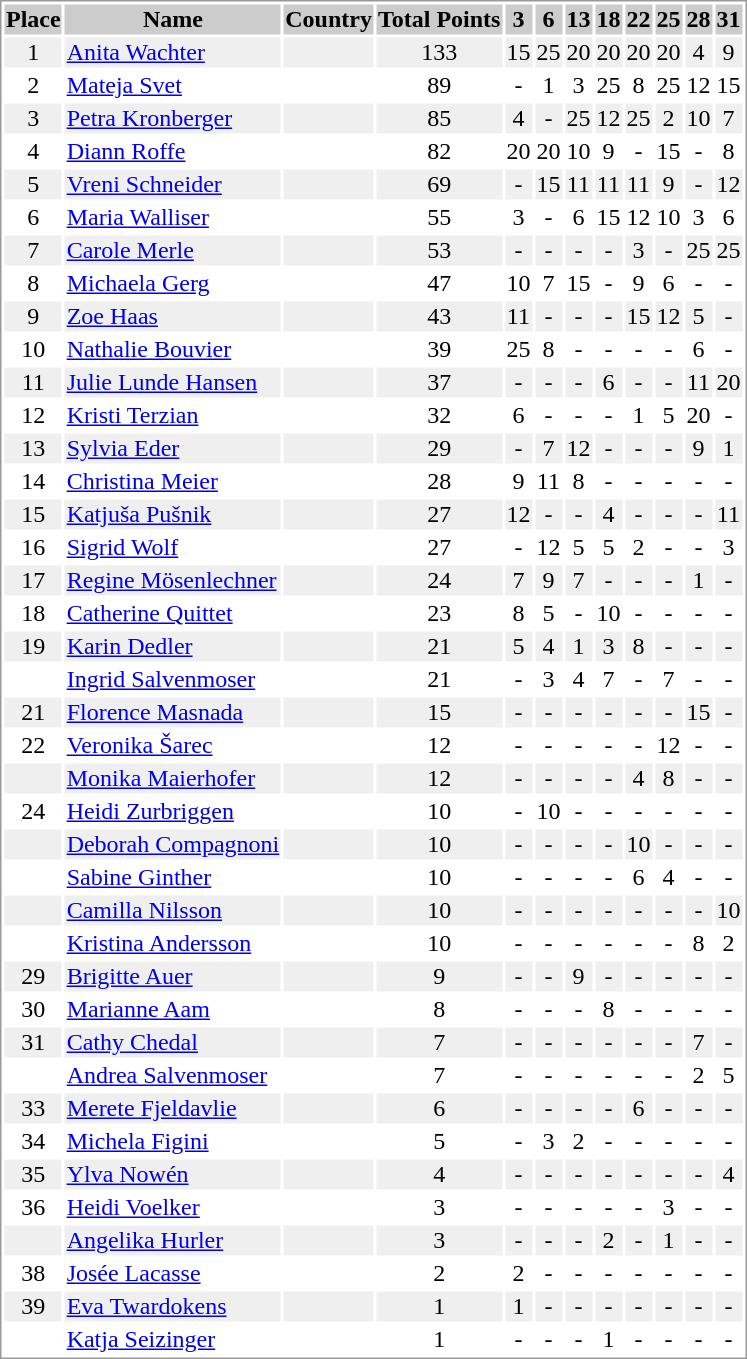<table border="0" style="border: 1px solid #999; background-color:#FFFFFF; text-align:center">
<tr align="center" bgcolor="#CCCCCC">
<th>Place</th>
<th>Name</th>
<th>Country</th>
<th>Total Points</th>
<th>3</th>
<th>6</th>
<th>13</th>
<th>18</th>
<th>22</th>
<th>25</th>
<th>28</th>
<th>31</th>
</tr>
<tr bgcolor="#EFEFEF">
<td>1</td>
<td align="left"><a href='#'>Anita Wachter</a></td>
<td align="left"></td>
<td>133</td>
<td>15</td>
<td>25</td>
<td>20</td>
<td>20</td>
<td>20</td>
<td>20</td>
<td>4</td>
<td>9</td>
</tr>
<tr>
<td>2</td>
<td align="left"><a href='#'>Mateja Svet</a></td>
<td align="left"></td>
<td>89</td>
<td>-</td>
<td>1</td>
<td>3</td>
<td>25</td>
<td>8</td>
<td>25</td>
<td>12</td>
<td>15</td>
</tr>
<tr bgcolor="#EFEFEF">
<td>3</td>
<td align="left"><a href='#'>Petra Kronberger</a></td>
<td align="left"></td>
<td>85</td>
<td>4</td>
<td>-</td>
<td>25</td>
<td>12</td>
<td>25</td>
<td>2</td>
<td>10</td>
<td>7</td>
</tr>
<tr>
<td>4</td>
<td align="left"><a href='#'>Diann Roffe</a></td>
<td align="left"></td>
<td>82</td>
<td>20</td>
<td>20</td>
<td>10</td>
<td>9</td>
<td>-</td>
<td>15</td>
<td>-</td>
<td>8</td>
</tr>
<tr bgcolor="#EFEFEF">
<td>5</td>
<td align="left"><a href='#'>Vreni Schneider</a></td>
<td align="left"></td>
<td>69</td>
<td>-</td>
<td>15</td>
<td>11</td>
<td>11</td>
<td>11</td>
<td>9</td>
<td>-</td>
<td>12</td>
</tr>
<tr>
<td>6</td>
<td align="left"><a href='#'>Maria Walliser</a></td>
<td align="left"></td>
<td>55</td>
<td>3</td>
<td>-</td>
<td>6</td>
<td>15</td>
<td>12</td>
<td>10</td>
<td>3</td>
<td>6</td>
</tr>
<tr bgcolor="#EFEFEF">
<td>7</td>
<td align="left"><a href='#'>Carole Merle</a></td>
<td align="left"></td>
<td>53</td>
<td>-</td>
<td>-</td>
<td>-</td>
<td>-</td>
<td>3</td>
<td>-</td>
<td>25</td>
<td>25</td>
</tr>
<tr>
<td>8</td>
<td align="left"><a href='#'>Michaela Gerg</a></td>
<td align="left"></td>
<td>47</td>
<td>10</td>
<td>7</td>
<td>15</td>
<td>-</td>
<td>9</td>
<td>6</td>
<td>-</td>
<td>-</td>
</tr>
<tr bgcolor="#EFEFEF">
<td>9</td>
<td align="left"><a href='#'>Zoe Haas</a></td>
<td align="left"></td>
<td>43</td>
<td>11</td>
<td>-</td>
<td>-</td>
<td>-</td>
<td>15</td>
<td>12</td>
<td>5</td>
<td>-</td>
</tr>
<tr>
<td>10</td>
<td align="left"><a href='#'>Nathalie Bouvier</a></td>
<td align="left"></td>
<td>39</td>
<td>25</td>
<td>8</td>
<td>-</td>
<td>-</td>
<td>-</td>
<td>-</td>
<td>6</td>
<td>-</td>
</tr>
<tr bgcolor="#EFEFEF">
<td>11</td>
<td align="left"><a href='#'>Julie Lunde Hansen</a></td>
<td align="left"></td>
<td>37</td>
<td>-</td>
<td>-</td>
<td>-</td>
<td>6</td>
<td>-</td>
<td>-</td>
<td>11</td>
<td>20</td>
</tr>
<tr>
<td>12</td>
<td align="left"><a href='#'>Kristi Terzian</a></td>
<td align="left"></td>
<td>32</td>
<td>6</td>
<td>-</td>
<td>-</td>
<td>-</td>
<td>1</td>
<td>5</td>
<td>20</td>
<td>-</td>
</tr>
<tr bgcolor="#EFEFEF">
<td>13</td>
<td align="left"><a href='#'>Sylvia Eder</a></td>
<td align="left"></td>
<td>29</td>
<td>-</td>
<td>7</td>
<td>12</td>
<td>-</td>
<td>-</td>
<td>-</td>
<td>9</td>
<td>1</td>
</tr>
<tr>
<td>14</td>
<td align="left"><a href='#'>Christina Meier</a></td>
<td align="left"></td>
<td>28</td>
<td>9</td>
<td>11</td>
<td>8</td>
<td>-</td>
<td>-</td>
<td>-</td>
<td>-</td>
<td>-</td>
</tr>
<tr bgcolor="#EFEFEF">
<td>15</td>
<td align="left"><a href='#'>Katjuša Pušnik</a></td>
<td align="left"></td>
<td>27</td>
<td>12</td>
<td>-</td>
<td>-</td>
<td>4</td>
<td>-</td>
<td>-</td>
<td>-</td>
<td>11</td>
</tr>
<tr>
<td>16</td>
<td align="left"><a href='#'>Sigrid Wolf</a></td>
<td align="left"></td>
<td>27</td>
<td>-</td>
<td>12</td>
<td>5</td>
<td>5</td>
<td>2</td>
<td>-</td>
<td>-</td>
<td>3</td>
</tr>
<tr bgcolor="#EFEFEF">
<td>17</td>
<td align="left"><a href='#'>Regine Mösenlechner</a></td>
<td align="left"></td>
<td>24</td>
<td>7</td>
<td>9</td>
<td>7</td>
<td>-</td>
<td>-</td>
<td>-</td>
<td>1</td>
<td>-</td>
</tr>
<tr>
<td>18</td>
<td align="left"><a href='#'>Catherine Quittet</a></td>
<td align="left"></td>
<td>23</td>
<td>8</td>
<td>5</td>
<td>-</td>
<td>10</td>
<td>-</td>
<td>-</td>
<td>-</td>
<td>-</td>
</tr>
<tr bgcolor="#EFEFEF">
<td>19</td>
<td align="left"><a href='#'>Karin Dedler</a></td>
<td align="left"></td>
<td>21</td>
<td>5</td>
<td>4</td>
<td>1</td>
<td>3</td>
<td>8</td>
<td>-</td>
<td>-</td>
<td>-</td>
</tr>
<tr>
<td></td>
<td align="left"><a href='#'>Ingrid Salvenmoser</a></td>
<td align="left"></td>
<td>21</td>
<td>-</td>
<td>3</td>
<td>4</td>
<td>7</td>
<td>-</td>
<td>7</td>
<td>-</td>
<td>-</td>
</tr>
<tr bgcolor="#EFEFEF">
<td>21</td>
<td align="left"><a href='#'>Florence Masnada</a></td>
<td align="left"></td>
<td>15</td>
<td>-</td>
<td>-</td>
<td>-</td>
<td>-</td>
<td>-</td>
<td>-</td>
<td>15</td>
<td>-</td>
</tr>
<tr>
<td>22</td>
<td align="left"><a href='#'>Veronika Šarec</a></td>
<td align="left"></td>
<td>12</td>
<td>-</td>
<td>-</td>
<td>-</td>
<td>-</td>
<td>-</td>
<td>12</td>
<td>-</td>
<td>-</td>
</tr>
<tr bgcolor="#EFEFEF">
<td></td>
<td align="left"><a href='#'>Monika Maierhofer</a></td>
<td align="left"></td>
<td>12</td>
<td>-</td>
<td>-</td>
<td>-</td>
<td>-</td>
<td>4</td>
<td>8</td>
<td>-</td>
<td>-</td>
</tr>
<tr>
<td>24</td>
<td align="left"><a href='#'>Heidi Zurbriggen</a></td>
<td align="left"></td>
<td>10</td>
<td>-</td>
<td>10</td>
<td>-</td>
<td>-</td>
<td>-</td>
<td>-</td>
<td>-</td>
<td>-</td>
</tr>
<tr bgcolor="#EFEFEF">
<td></td>
<td align="left"><a href='#'>Deborah Compagnoni</a></td>
<td align="left"></td>
<td>10</td>
<td>-</td>
<td>-</td>
<td>-</td>
<td>-</td>
<td>10</td>
<td>-</td>
<td>-</td>
<td>-</td>
</tr>
<tr>
<td></td>
<td align="left"><a href='#'>Sabine Ginther</a></td>
<td align="left"></td>
<td>10</td>
<td>-</td>
<td>-</td>
<td>-</td>
<td>-</td>
<td>6</td>
<td>4</td>
<td>-</td>
<td>-</td>
</tr>
<tr bgcolor="#EFEFEF">
<td></td>
<td align="left"><a href='#'>Camilla Nilsson</a></td>
<td align="left"></td>
<td>10</td>
<td>-</td>
<td>-</td>
<td>-</td>
<td>-</td>
<td>-</td>
<td>-</td>
<td>-</td>
<td>10</td>
</tr>
<tr>
<td></td>
<td align="left"><a href='#'>Kristina Andersson</a></td>
<td align="left"></td>
<td>10</td>
<td>-</td>
<td>-</td>
<td>-</td>
<td>-</td>
<td>-</td>
<td>-</td>
<td>8</td>
<td>2</td>
</tr>
<tr bgcolor="#EFEFEF">
<td>29</td>
<td align="left"><a href='#'>Brigitte Auer</a></td>
<td align="left"></td>
<td>9</td>
<td>-</td>
<td>-</td>
<td>9</td>
<td>-</td>
<td>-</td>
<td>-</td>
<td>-</td>
<td>-</td>
</tr>
<tr>
<td>30</td>
<td align="left"><a href='#'>Marianne Aam</a></td>
<td align="left"></td>
<td>8</td>
<td>-</td>
<td>-</td>
<td>-</td>
<td>8</td>
<td>-</td>
<td>-</td>
<td>-</td>
<td>-</td>
</tr>
<tr bgcolor="#EFEFEF">
<td>31</td>
<td align="left"><a href='#'>Cathy Chedal</a></td>
<td align="left"></td>
<td>7</td>
<td>-</td>
<td>-</td>
<td>-</td>
<td>-</td>
<td>-</td>
<td>-</td>
<td>7</td>
<td>-</td>
</tr>
<tr>
<td></td>
<td align="left"><a href='#'>Andrea Salvenmoser</a></td>
<td align="left"></td>
<td>7</td>
<td>-</td>
<td>-</td>
<td>-</td>
<td>-</td>
<td>-</td>
<td>-</td>
<td>2</td>
<td>5</td>
</tr>
<tr bgcolor="#EFEFEF">
<td>33</td>
<td align="left"><a href='#'>Merete Fjeldavlie</a></td>
<td align="left"></td>
<td>6</td>
<td>-</td>
<td>-</td>
<td>-</td>
<td>-</td>
<td>6</td>
<td>-</td>
<td>-</td>
<td>-</td>
</tr>
<tr>
<td>34</td>
<td align="left"><a href='#'>Michela Figini</a></td>
<td align="left"></td>
<td>5</td>
<td>-</td>
<td>3</td>
<td>2</td>
<td>-</td>
<td>-</td>
<td>-</td>
<td>-</td>
<td>-</td>
</tr>
<tr bgcolor="#EFEFEF">
<td>35</td>
<td align="left"><a href='#'>Ylva Nowén</a></td>
<td align="left"></td>
<td>4</td>
<td>-</td>
<td>-</td>
<td>-</td>
<td>-</td>
<td>-</td>
<td>-</td>
<td>-</td>
<td>4</td>
</tr>
<tr>
<td>36</td>
<td align="left"><a href='#'>Heidi Voelker</a></td>
<td align="left"></td>
<td>3</td>
<td>-</td>
<td>-</td>
<td>-</td>
<td>-</td>
<td>-</td>
<td>3</td>
<td>-</td>
<td>-</td>
</tr>
<tr bgcolor="#EFEFEF">
<td></td>
<td align="left"><a href='#'>Angelika Hurler</a></td>
<td align="left"></td>
<td>3</td>
<td>-</td>
<td>-</td>
<td>-</td>
<td>2</td>
<td>-</td>
<td>1</td>
<td>-</td>
<td>-</td>
</tr>
<tr>
<td>38</td>
<td align="left"><a href='#'>Josée Lacasse</a></td>
<td align="left"></td>
<td>2</td>
<td>2</td>
<td>-</td>
<td>-</td>
<td>-</td>
<td>-</td>
<td>-</td>
<td>-</td>
<td>-</td>
</tr>
<tr bgcolor="#EFEFEF">
<td>39</td>
<td align="left"><a href='#'>Eva Twardokens</a></td>
<td align="left"></td>
<td>1</td>
<td>1</td>
<td>-</td>
<td>-</td>
<td>-</td>
<td>-</td>
<td>-</td>
<td>-</td>
<td>-</td>
</tr>
<tr>
<td></td>
<td align="left"><a href='#'>Katja Seizinger</a></td>
<td align="left"></td>
<td>1</td>
<td>-</td>
<td>-</td>
<td>-</td>
<td>1</td>
<td>-</td>
<td>-</td>
<td>-</td>
<td>-</td>
</tr>
</table>
